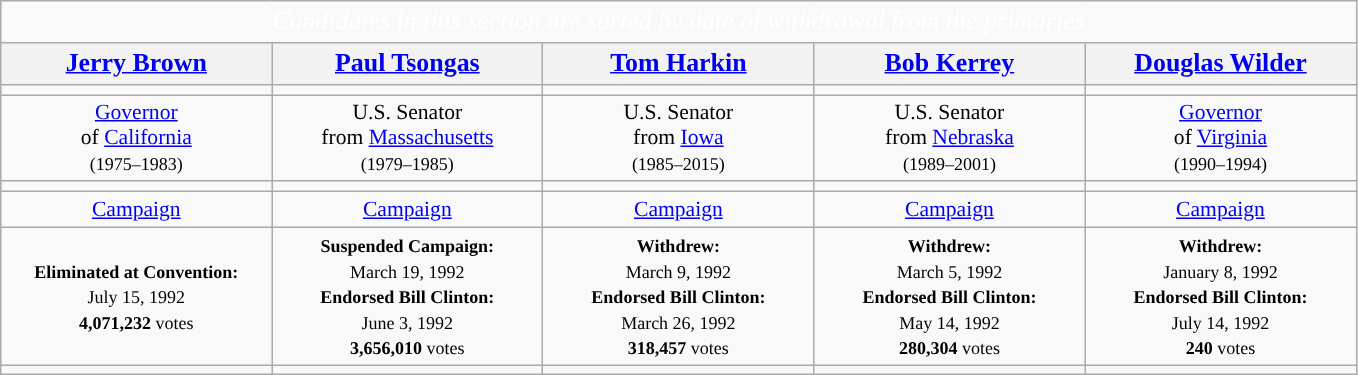<table class="wikitable mw-collapsible" style="font-size:90%;">
<tr>
<td colspan="9" style="text-align:center; width:700px; font-size:120%; color:white; background:"><em>Candidates in this section are sorted by date of withdrawal from the primaries</em></td>
</tr>
<tr style="text-align:center">
<th scope="col" style="width:10em; font-size:120%;"><a href='#'>Jerry Brown</a></th>
<th scope="col" style="width:10em; font-size:120%;"><a href='#'>Paul Tsongas</a></th>
<th scope="col" style="width:10em; font-size:120%;"><a href='#'>Tom Harkin</a></th>
<th scope="col" style="width:10em; font-size:120%;"><a href='#'>Bob Kerrey</a></th>
<th scope="col" style="width:10em; font-size:120%;"><a href='#'>Douglas Wilder</a></th>
</tr>
<tr style="text-align:center">
<td></td>
<td></td>
<td></td>
<td></td>
<td></td>
</tr>
<tr style="text-align:center">
<td><a href='#'>Governor</a><br>of <a href='#'>California</a><br><small>(1975–1983)</small></td>
<td>U.S. Senator<br>from <a href='#'>Massachusetts</a><br><small>(1979–1985)</small></td>
<td>U.S. Senator<br>from <a href='#'>Iowa</a><br><small>(1985–2015)</small></td>
<td>U.S. Senator<br>from <a href='#'>Nebraska</a><br><small>(1989–2001)</small></td>
<td><a href='#'>Governor</a><br>of <a href='#'>Virginia</a><br><small>(1990–1994)</small></td>
</tr>
<tr style="text-align:center">
<td></td>
<td></td>
<td></td>
<td></td>
<td></td>
</tr>
<tr style="text-align:center">
<td><a href='#'>Campaign</a></td>
<td><a href='#'>Campaign</a></td>
<td><a href='#'>Campaign</a></td>
<td><a href='#'>Campaign</a></td>
<td><a href='#'>Campaign</a></td>
</tr>
<tr style="text-align:center">
<td><small><strong>Eliminated at Convention:</strong><br>July 15, 1992</small><br><small><strong>4,071,232</strong> votes</small></td>
<td><small><strong>Suspended Campaign:</strong><br>March 19, 1992</small><br><small><strong>Endorsed Bill Clinton:</strong><br>June 3, 1992</small><br><small><strong>3,656,010</strong> votes</small></td>
<td><small><strong>Withdrew:</strong><br>March 9, 1992</small><br><small><strong>Endorsed Bill Clinton:</strong><br>March 26, 1992</small><br><small><strong>318,457</strong> votes</small></td>
<td><small><strong>Withdrew:</strong><br>March 5, 1992</small><br><small><strong>Endorsed Bill Clinton:</strong><br>May 14, 1992</small><br><small><strong>280,304</strong> votes</small></td>
<td><small><strong>Withdrew:</strong><br>January 8, 1992</small><br><small><strong>Endorsed Bill Clinton:</strong><br>July 14, 1992</small><br><small><strong>240</strong> votes</small></td>
</tr>
<tr>
<td></td>
<td></td>
<td></td>
<td></td>
<td></td>
</tr>
</table>
